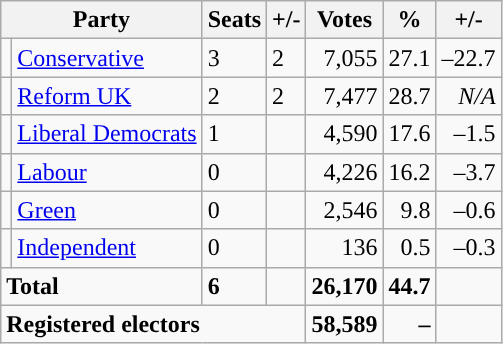<table class="wikitable sortable">
<tr>
<th colspan="2">Party</th>
<th>Seats</th>
<th>+/-</th>
<th>Votes</th>
<th>%</th>
<th>+/-</th>
</tr>
<tr>
<td style="background-color: "></td>
<td><a href='#'>Conservative</a></td>
<td>3</td>
<td> 2</td>
<td style="text-align:right;">7,055</td>
<td style="text-align:right;">27.1</td>
<td style="text-align:right;">–22.7</td>
</tr>
<tr>
<td style="background-color: "></td>
<td><a href='#'>Reform UK</a></td>
<td>2</td>
<td> 2</td>
<td style="text-align:right;">7,477</td>
<td style="text-align:right;">28.7</td>
<td style="text-align:right;"><em>N/A</em></td>
</tr>
<tr>
<td style="background-color: "></td>
<td><a href='#'>Liberal Democrats</a></td>
<td>1</td>
<td></td>
<td style="text-align:right;">4,590</td>
<td style="text-align:right;">17.6</td>
<td style="text-align:right;">–1.5</td>
</tr>
<tr>
<td style="background-color: "></td>
<td><a href='#'>Labour</a></td>
<td>0</td>
<td></td>
<td style="text-align:right;">4,226</td>
<td style="text-align:right;">16.2</td>
<td style="text-align:right;">–3.7</td>
</tr>
<tr>
<td style="background-color: "></td>
<td><a href='#'>Green</a></td>
<td>0</td>
<td></td>
<td style="text-align:right;">2,546</td>
<td style="text-align:right;">9.8</td>
<td style="text-align:right;">–0.6</td>
</tr>
<tr>
<td style="background-color: "></td>
<td><a href='#'>Independent</a></td>
<td>0</td>
<td></td>
<td style="text-align:right;">136</td>
<td style="text-align:right;">0.5</td>
<td style="text-align:right;">–0.3</td>
</tr>
<tr>
<td colspan="2"><strong>Total</strong></td>
<td><strong>6</strong></td>
<td></td>
<td style="text-align:right;"><strong>26,170</strong></td>
<td style="text-align:right;"><strong>44.7</strong></td>
<td style="text-align:right;"></td>
</tr>
<tr>
<td colspan="4"><strong>Registered electors</strong></td>
<td style="text-align:right;"><strong>58,589</strong></td>
<td style="text-align:right;"><strong>–</strong></td>
<td style="text-align:right;"></td>
</tr>
</table>
